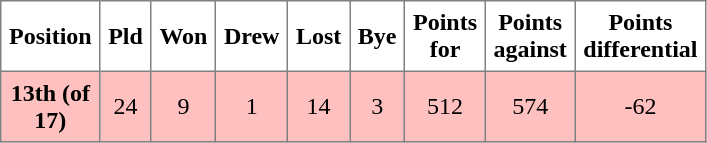<table style=border-collapse:collapse border=1 cellspacing=0 cellpadding=5>
<tr style="text-align:center; background:##efefef;">
<th width=20>Position</th>
<th width=20>Pld</th>
<th width=20>Won</th>
<th width=20>Drew</th>
<th width=20>Lost</th>
<th width=20>Bye</th>
<th width=20>Points for</th>
<th width=20>Points against</th>
<th width=25>Points differential</th>
</tr>
<tr style="text-align:center; background:#ffc0c0;">
<td><strong>13th (of 17)</strong></td>
<td>24</td>
<td>9</td>
<td>1</td>
<td>14</td>
<td>3</td>
<td>512</td>
<td>574</td>
<td>-62</td>
</tr>
</table>
